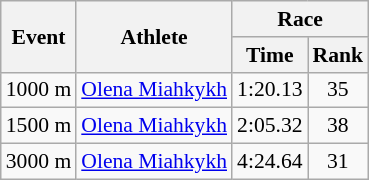<table class="wikitable" border="1" style="font-size:90%">
<tr>
<th rowspan=2>Event</th>
<th rowspan=2>Athlete</th>
<th colspan=2>Race</th>
</tr>
<tr>
<th>Time</th>
<th>Rank</th>
</tr>
<tr>
<td>1000 m</td>
<td><a href='#'>Olena Miahkykh</a></td>
<td align=center>1:20.13</td>
<td align=center>35</td>
</tr>
<tr>
<td>1500 m</td>
<td><a href='#'>Olena Miahkykh</a></td>
<td align=center>2:05.32</td>
<td align=center>38</td>
</tr>
<tr>
<td>3000 m</td>
<td><a href='#'>Olena Miahkykh</a></td>
<td align=center>4:24.64</td>
<td align=center>31</td>
</tr>
</table>
